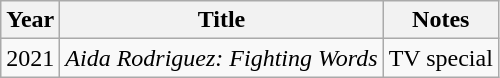<table class="wikitable">
<tr>
<th>Year</th>
<th>Title</th>
<th>Notes</th>
</tr>
<tr>
<td>2021</td>
<td><em>Aida Rodriguez: Fighting Words</em></td>
<td>TV special</td>
</tr>
</table>
